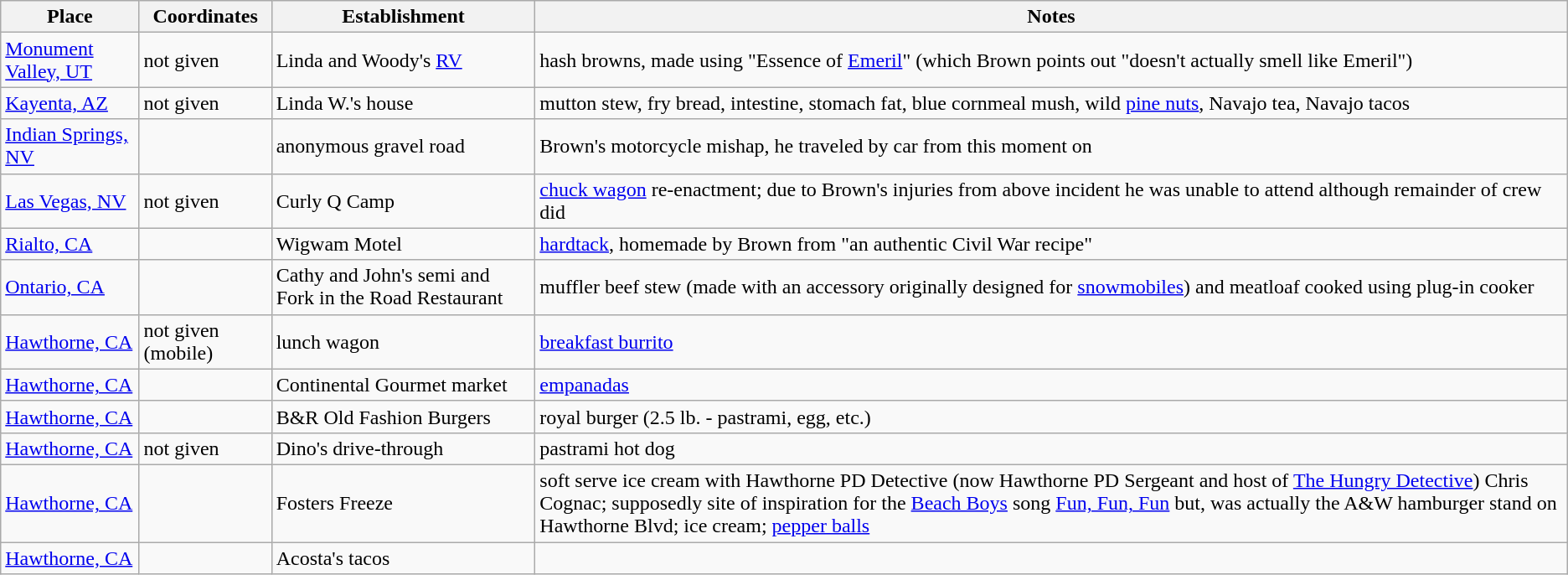<table class="wikitable">
<tr>
<th>Place</th>
<th>Coordinates</th>
<th>Establishment</th>
<th>Notes</th>
</tr>
<tr>
<td><a href='#'>Monument Valley, UT</a></td>
<td>not given</td>
<td>Linda and Woody's <a href='#'>RV</a></td>
<td>hash browns, made using "Essence of <a href='#'>Emeril</a>" (which Brown points out "doesn't actually smell like Emeril")</td>
</tr>
<tr>
<td><a href='#'>Kayenta, AZ</a></td>
<td>not given</td>
<td>Linda W.'s house</td>
<td>mutton stew, fry bread, intestine, stomach fat, blue cornmeal mush, wild <a href='#'>pine nuts</a>, Navajo tea, Navajo tacos</td>
</tr>
<tr>
<td><a href='#'>Indian Springs, NV</a></td>
<td></td>
<td>anonymous gravel road</td>
<td>Brown's motorcycle mishap, he traveled by car from this moment on</td>
</tr>
<tr>
<td><a href='#'>Las Vegas, NV</a></td>
<td>not given</td>
<td>Curly Q Camp</td>
<td><a href='#'>chuck wagon</a> re-enactment; due to Brown's injuries from above incident he was unable to attend although remainder of crew did</td>
</tr>
<tr>
<td><a href='#'>Rialto, CA</a></td>
<td></td>
<td>Wigwam Motel</td>
<td><a href='#'>hardtack</a>, homemade by Brown from "an authentic Civil War recipe"</td>
</tr>
<tr>
<td><a href='#'>Ontario, CA</a></td>
<td></td>
<td>Cathy and John's semi and Fork in the Road Restaurant</td>
<td>muffler beef stew (made with an accessory originally designed for <a href='#'>snowmobiles</a>) and meatloaf cooked using plug-in cooker</td>
</tr>
<tr>
<td><a href='#'>Hawthorne, CA</a></td>
<td>not given (mobile)</td>
<td>lunch wagon</td>
<td><a href='#'>breakfast burrito</a></td>
</tr>
<tr>
<td><a href='#'>Hawthorne, CA</a></td>
<td></td>
<td>Continental Gourmet market</td>
<td><a href='#'>empanadas</a></td>
</tr>
<tr>
<td><a href='#'>Hawthorne, CA</a></td>
<td></td>
<td>B&R Old Fashion Burgers</td>
<td>royal burger (2.5 lb. - pastrami, egg, etc.)</td>
</tr>
<tr>
<td><a href='#'>Hawthorne, CA</a></td>
<td>not given</td>
<td>Dino's drive-through</td>
<td>pastrami hot dog</td>
</tr>
<tr>
<td><a href='#'>Hawthorne, CA</a></td>
<td></td>
<td>Fosters Freeze</td>
<td>soft serve ice cream with Hawthorne PD Detective (now Hawthorne PD Sergeant and host of <a href='#'>The Hungry Detective</a>) Chris Cognac; supposedly site of inspiration for the <a href='#'>Beach Boys</a> song <a href='#'>Fun, Fun, Fun</a> but, was actually the A&W hamburger stand on Hawthorne Blvd; ice cream; <a href='#'>pepper balls</a></td>
</tr>
<tr>
<td><a href='#'>Hawthorne, CA</a></td>
<td></td>
<td>Acosta's tacos</td>
<td></td>
</tr>
</table>
